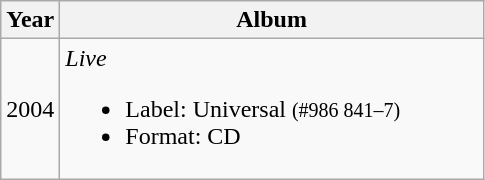<table class="wikitable" style="text-align:center;">
<tr>
<th style="width:20px;">Year</th>
<th style="width:275px;">Album</th>
</tr>
<tr>
<td>2004</td>
<td style="text-align:left;"><em>Live</em><br><ul><li>Label: Universal <small>(#986 841–7)</small></li><li>Format: CD</li></ul></td>
</tr>
</table>
